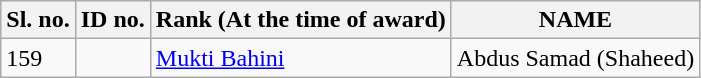<table class ="wikitable">
<tr>
<th>Sl. no.</th>
<th>ID no.</th>
<th>Rank (At the time of award)</th>
<th>NAME</th>
</tr>
<tr>
<td>159</td>
<td></td>
<td><a href='#'>Mukti Bahini</a></td>
<td>Abdus Samad (Shaheed)</td>
</tr>
</table>
